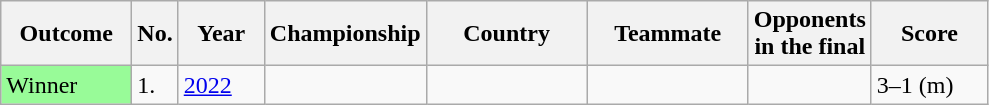<table class="sortable wikitable">
<tr>
<th style="width:80px;">Outcome</th>
<th style="width:20px;">No.</th>
<th style="width:50px;">Year</th>
<th style="width:60px;">Championship</th>
<th style="width:100px;">Country</th>
<th style="width:100px;">Teammate</th>
<th style="width:60px;">Opponents in the final</th>
<th style="width:70px;">Score</th>
</tr>
<tr style=>
<td style="background:#98FB98">Winner</td>
<td>1.</td>
<td><a href='#'>2022</a></td>
<td></td>
<td></td>
<td></td>
<td></td>
<td>3–1 (m)</td>
</tr>
</table>
